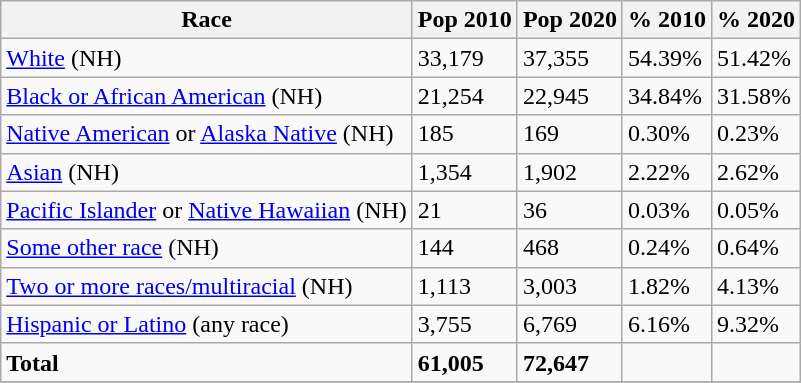<table class="wikitable">
<tr>
<th>Race</th>
<th>Pop 2010</th>
<th>Pop 2020</th>
<th>% 2010</th>
<th>% 2020</th>
</tr>
<tr>
<td><a href='#'>White</a> (NH)</td>
<td>33,179</td>
<td>37,355</td>
<td>54.39%</td>
<td>51.42%</td>
</tr>
<tr>
<td><a href='#'>Black or African American</a> (NH)</td>
<td>21,254</td>
<td>22,945</td>
<td>34.84%</td>
<td>31.58%</td>
</tr>
<tr>
<td><a href='#'>Native American</a> or <a href='#'>Alaska Native</a> (NH)</td>
<td>185</td>
<td>169</td>
<td>0.30%</td>
<td>0.23%</td>
</tr>
<tr>
<td><a href='#'>Asian</a> (NH)</td>
<td>1,354</td>
<td>1,902</td>
<td>2.22%</td>
<td>2.62%</td>
</tr>
<tr>
<td><a href='#'>Pacific Islander</a> or <a href='#'>Native Hawaiian</a> (NH)</td>
<td>21</td>
<td>36</td>
<td>0.03%</td>
<td>0.05%</td>
</tr>
<tr>
<td><a href='#'>Some other race</a> (NH)</td>
<td>144</td>
<td>468</td>
<td>0.24%</td>
<td>0.64%</td>
</tr>
<tr>
<td><a href='#'>Two or more races/multiracial</a> (NH)</td>
<td>1,113</td>
<td>3,003</td>
<td>1.82%</td>
<td>4.13%</td>
</tr>
<tr>
<td><a href='#'>Hispanic or Latino</a> (any race)</td>
<td>3,755</td>
<td>6,769</td>
<td>6.16%</td>
<td>9.32%</td>
</tr>
<tr>
<td><strong>Total</strong></td>
<td><strong>61,005</strong></td>
<td><strong>72,647</strong></td>
<td></td>
<td></td>
</tr>
<tr>
</tr>
</table>
